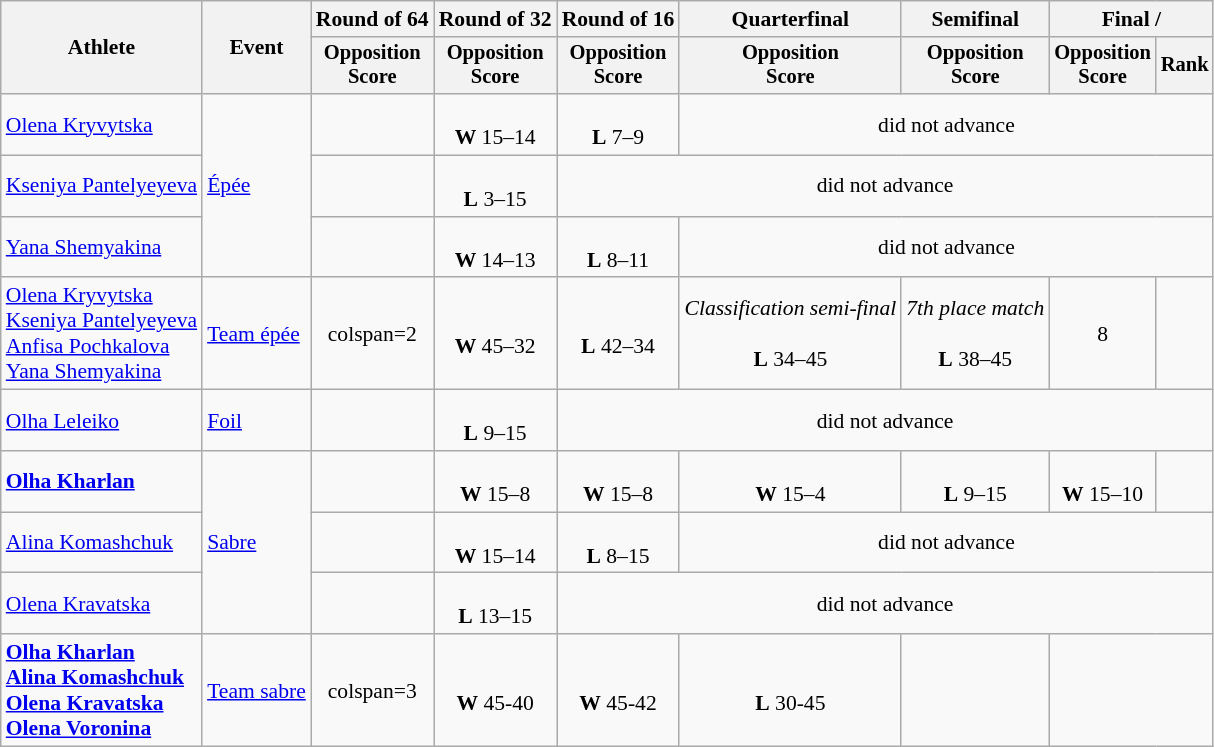<table class="wikitable" style="font-size:90%">
<tr>
<th rowspan=2>Athlete</th>
<th rowspan=2>Event</th>
<th>Round of 64</th>
<th>Round of 32</th>
<th>Round of 16</th>
<th>Quarterfinal</th>
<th>Semifinal</th>
<th colspan=2>Final / </th>
</tr>
<tr style="font-size:95%">
<th>Opposition<br>Score</th>
<th>Opposition<br>Score</th>
<th>Opposition<br>Score</th>
<th>Opposition<br>Score</th>
<th>Opposition<br>Score</th>
<th>Opposition<br>Score</th>
<th>Rank</th>
</tr>
<tr align=center>
<td align=left><a href='#'>Olena Kryvytska</a></td>
<td align=left rowspan=3><a href='#'>Épée</a></td>
<td></td>
<td><br><strong>W</strong> 15–14</td>
<td><br><strong>L</strong> 7–9</td>
<td colspan=4>did not advance</td>
</tr>
<tr align=center>
<td align=left><a href='#'>Kseniya Pantelyeyeva</a></td>
<td></td>
<td><br><strong>L</strong> 3–15</td>
<td colspan=5>did not advance</td>
</tr>
<tr align=center>
<td align=left><a href='#'>Yana Shemyakina</a></td>
<td></td>
<td><br><strong>W</strong> 14–13</td>
<td><br><strong>L</strong> 8–11</td>
<td colspan=4>did not advance</td>
</tr>
<tr align=center>
<td align=left><a href='#'>Olena Kryvytska</a><br><a href='#'>Kseniya Pantelyeyeva</a><br><a href='#'>Anfisa Pochkalova</a><br><a href='#'>Yana Shemyakina</a></td>
<td align=left><a href='#'>Team épée</a></td>
<td>colspan=2 </td>
<td><br><strong>W</strong> 45–32</td>
<td><br><strong>L</strong> 42–34</td>
<td><em>Classification semi-final</em><br><br><strong>L</strong> 34–45</td>
<td><em>7th place match</em><br><br><strong>L</strong> 38–45</td>
<td>8</td>
</tr>
<tr align=center>
<td align=left><a href='#'>Olha Leleiko</a></td>
<td align=left><a href='#'>Foil</a></td>
<td></td>
<td><br><strong>L</strong> 9–15</td>
<td colspan=5>did not advance</td>
</tr>
<tr align=center>
<td align=left><strong><a href='#'>Olha Kharlan</a></strong></td>
<td align=left rowspan=3><a href='#'>Sabre</a></td>
<td></td>
<td><br> <strong>W</strong> 15–8</td>
<td><br> <strong>W</strong> 15–8</td>
<td><br> <strong>W</strong> 15–4</td>
<td><br> <strong>L</strong> 9–15</td>
<td><br> <strong>W</strong> 15–10</td>
<td></td>
</tr>
<tr align=center>
<td align=left><a href='#'>Alina Komashchuk</a></td>
<td></td>
<td><br> <strong>W</strong> 15–14</td>
<td><br> <strong>L</strong> 8–15</td>
<td colspan=4>did not advance</td>
</tr>
<tr align=center>
<td align=left><a href='#'>Olena Kravatska</a></td>
<td></td>
<td><br><strong>L</strong> 13–15</td>
<td colspan=5>did not advance</td>
</tr>
<tr align=center>
<td align=left><strong><a href='#'>Olha Kharlan</a></strong><br><strong><a href='#'>Alina Komashchuk</a></strong><br><strong><a href='#'>Olena Kravatska</a></strong><br><strong><a href='#'>Olena Voronina</a></strong></td>
<td align=left><a href='#'>Team sabre</a></td>
<td>colspan=3 </td>
<td><br><strong>W</strong> 45-40</td>
<td><br><strong>W</strong> 45-42</td>
<td><br><strong>L</strong> 30-45</td>
<td></td>
</tr>
</table>
